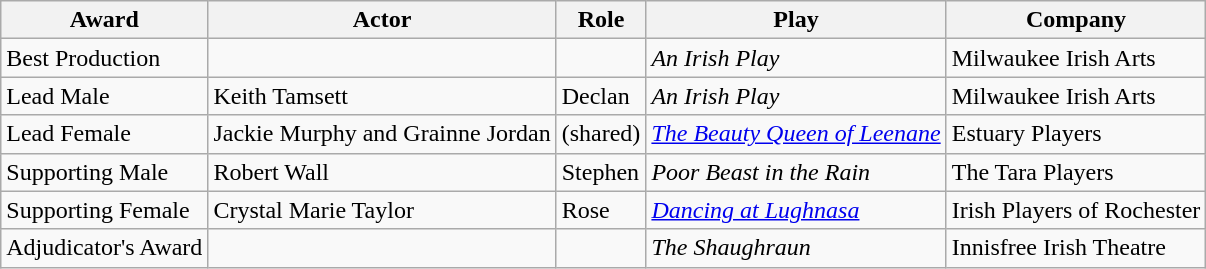<table class="wikitable">
<tr>
<th>Award</th>
<th>Actor</th>
<th>Role</th>
<th>Play</th>
<th>Company</th>
</tr>
<tr>
<td>Best Production</td>
<td></td>
<td></td>
<td><em>An Irish Play</em></td>
<td>Milwaukee Irish Arts</td>
</tr>
<tr>
<td>Lead Male</td>
<td>Keith Tamsett</td>
<td>Declan</td>
<td><em>An Irish Play</em></td>
<td>Milwaukee Irish Arts</td>
</tr>
<tr>
<td>Lead Female</td>
<td>Jackie Murphy and Grainne Jordan</td>
<td>(shared)</td>
<td><em><a href='#'>The Beauty Queen of Leenane</a></em></td>
<td>Estuary Players</td>
</tr>
<tr>
<td>Supporting Male</td>
<td>Robert Wall</td>
<td>Stephen</td>
<td><em>Poor Beast in the Rain</em></td>
<td>The Tara Players</td>
</tr>
<tr>
<td>Supporting Female</td>
<td>Crystal Marie Taylor</td>
<td>Rose</td>
<td><em><a href='#'>Dancing at Lughnasa</a></em></td>
<td>Irish Players of Rochester</td>
</tr>
<tr>
<td>Adjudicator's Award</td>
<td></td>
<td></td>
<td><em>The Shaughraun</em></td>
<td>Innisfree Irish Theatre</td>
</tr>
</table>
